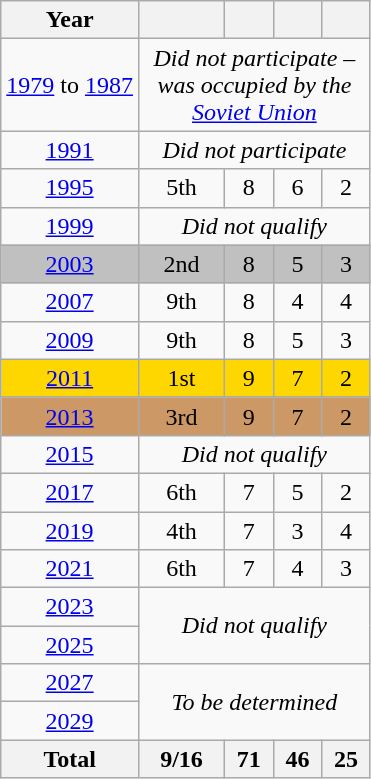<table class="wikitable" style="text-align: center;">
<tr>
<th>Year</th>
<th width="50"></th>
<th width=25></th>
<th width=25></th>
<th width=25></th>
</tr>
<tr>
<td><a href='#'>1979</a> to <a href='#'>1987</a></td>
<td colspan=4><em>Did not participate – was occupied by the <a href='#'>Soviet Union</a></em></td>
</tr>
<tr>
<td> <a href='#'>1991</a></td>
<td colspan=4><em>Did not participate</em></td>
</tr>
<tr>
<td> <a href='#'>1995</a></td>
<td>5th</td>
<td>8</td>
<td>6</td>
<td>2</td>
</tr>
<tr>
<td> <a href='#'>1999</a></td>
<td colspan=4><em>Did not qualify</em></td>
</tr>
<tr bgcolor=silver>
<td> <a href='#'>2003</a></td>
<td>2nd</td>
<td>8</td>
<td>5</td>
<td>3</td>
</tr>
<tr>
<td> <a href='#'>2007</a></td>
<td>9th</td>
<td>8</td>
<td>4</td>
<td>4</td>
</tr>
<tr>
<td> <a href='#'>2009</a></td>
<td>9th</td>
<td>8</td>
<td>5</td>
<td>3</td>
</tr>
<tr bgcolor=gold>
<td> <a href='#'>2011</a></td>
<td>1st</td>
<td>9</td>
<td>7</td>
<td>2</td>
</tr>
<tr bgcolor=cc9966>
<td> <a href='#'>2013</a></td>
<td>3rd</td>
<td>9</td>
<td>7</td>
<td>2</td>
</tr>
<tr>
<td> <a href='#'>2015</a></td>
<td colspan=4><em>Did not qualify</em></td>
</tr>
<tr>
<td> <a href='#'>2017</a></td>
<td>6th</td>
<td>7</td>
<td>5</td>
<td>2</td>
</tr>
<tr>
<td> <a href='#'>2019</a></td>
<td>4th</td>
<td>7</td>
<td>3</td>
<td>4</td>
</tr>
<tr>
<td> <a href='#'>2021</a></td>
<td>6th</td>
<td>7</td>
<td>4</td>
<td>3</td>
</tr>
<tr>
<td> <a href='#'>2023</a></td>
<td colspan=4 rowspan=2><em>Did not qualify</em></td>
</tr>
<tr>
<td> <a href='#'>2025</a></td>
</tr>
<tr>
<td> <a href='#'>2027</a></td>
<td colspan=4 rowspan=2><em>To be determined</em></td>
</tr>
<tr>
<td> <a href='#'>2029</a></td>
</tr>
<tr>
<th>Total</th>
<th>9/16</th>
<th>71</th>
<th>46</th>
<th>25</th>
</tr>
</table>
